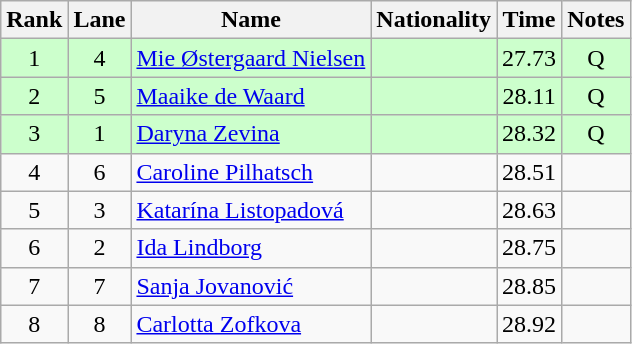<table class="wikitable sortable" style="text-align:center">
<tr>
<th>Rank</th>
<th>Lane</th>
<th>Name</th>
<th>Nationality</th>
<th>Time</th>
<th>Notes</th>
</tr>
<tr bgcolor=ccffcc>
<td>1</td>
<td>4</td>
<td align=left><a href='#'>Mie Østergaard Nielsen</a></td>
<td align=left></td>
<td>27.73</td>
<td>Q</td>
</tr>
<tr bgcolor=ccffcc>
<td>2</td>
<td>5</td>
<td align=left><a href='#'>Maaike de Waard</a></td>
<td align=left></td>
<td>28.11</td>
<td>Q</td>
</tr>
<tr bgcolor=ccffcc>
<td>3</td>
<td>1</td>
<td align=left><a href='#'>Daryna Zevina</a></td>
<td align=left></td>
<td>28.32</td>
<td>Q</td>
</tr>
<tr>
<td>4</td>
<td>6</td>
<td align=left><a href='#'>Caroline Pilhatsch</a></td>
<td align=left></td>
<td>28.51</td>
<td></td>
</tr>
<tr>
<td>5</td>
<td>3</td>
<td align=left><a href='#'>Katarína Listopadová</a></td>
<td align=left></td>
<td>28.63</td>
<td></td>
</tr>
<tr>
<td>6</td>
<td>2</td>
<td align=left><a href='#'>Ida Lindborg</a></td>
<td align=left></td>
<td>28.75</td>
<td></td>
</tr>
<tr>
<td>7</td>
<td>7</td>
<td align=left><a href='#'>Sanja Jovanović</a></td>
<td align=left></td>
<td>28.85</td>
<td></td>
</tr>
<tr>
<td>8</td>
<td>8</td>
<td align=left><a href='#'>Carlotta Zofkova</a></td>
<td align=left></td>
<td>28.92</td>
<td></td>
</tr>
</table>
